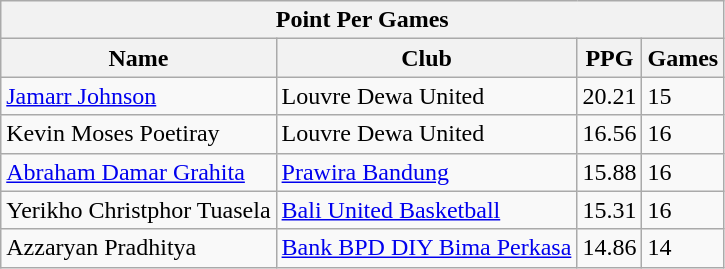<table class="wikitable">
<tr>
<th colspan="4">Point Per Games</th>
</tr>
<tr>
<th>Name</th>
<th>Club</th>
<th>PPG</th>
<th>Games</th>
</tr>
<tr>
<td> <a href='#'>Jamarr Johnson</a></td>
<td>Louvre Dewa United</td>
<td>20.21</td>
<td>15</td>
</tr>
<tr>
<td> Kevin Moses Poetiray</td>
<td>Louvre Dewa United</td>
<td>16.56</td>
<td>16</td>
</tr>
<tr>
<td> <a href='#'>Abraham Damar Grahita</a></td>
<td><a href='#'>Prawira Bandung</a></td>
<td>15.88</td>
<td>16</td>
</tr>
<tr>
<td> Yerikho Christphor Tuasela</td>
<td><a href='#'>Bali United Basketball</a></td>
<td>15.31</td>
<td>16</td>
</tr>
<tr>
<td> Azzaryan Pradhitya</td>
<td><a href='#'>Bank BPD DIY Bima Perkasa</a></td>
<td>14.86</td>
<td>14</td>
</tr>
</table>
